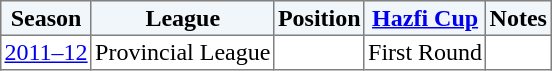<table border="1" cellpadding="2" style="border-collapse:collapse; text-align:center; font-size:normal;">
<tr style="background:#f0f6fa;">
<th>Season</th>
<th>League</th>
<th>Position</th>
<th><a href='#'>Hazfi Cup</a></th>
<th>Notes</th>
</tr>
<tr>
<td><a href='#'>2011–12</a></td>
<td>Provincial League</td>
<td></td>
<td>First Round</td>
<td></td>
</tr>
</table>
